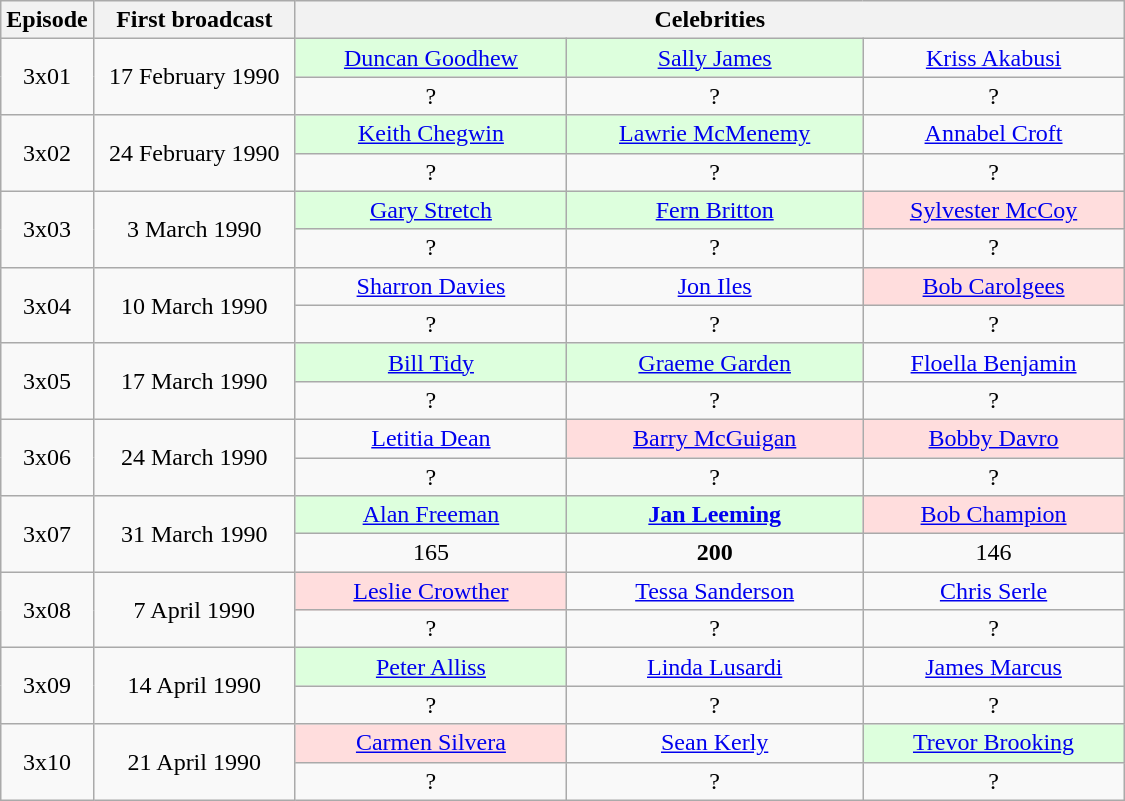<table class="wikitable" width="750px" style="text-align:center;">
<tr>
<th width="8%">Episode</th>
<th width="18%">First broadcast</th>
<th colspan="3">Celebrities</th>
</tr>
<tr>
<td rowspan="2">3x01</td>
<td rowspan="2">17 February 1990</td>
<td bgcolor="ddffdd"><a href='#'>Duncan Goodhew</a></td>
<td bgcolor="ddffdd"><a href='#'>Sally James</a></td>
<td><a href='#'>Kriss Akabusi</a></td>
</tr>
<tr>
<td>?</td>
<td>?</td>
<td>?</td>
</tr>
<tr>
<td rowspan="2">3x02</td>
<td rowspan="2">24 February 1990</td>
<td bgcolor="ddffdd"><a href='#'>Keith Chegwin</a></td>
<td bgcolor="ddffdd"><a href='#'>Lawrie McMenemy</a></td>
<td><a href='#'>Annabel Croft</a></td>
</tr>
<tr>
<td>?</td>
<td>?</td>
<td>?</td>
</tr>
<tr>
<td rowspan="2">3x03</td>
<td rowspan="2">3 March 1990</td>
<td bgcolor="ddffdd"><a href='#'>Gary Stretch</a></td>
<td bgcolor="ddffdd"><a href='#'>Fern Britton</a></td>
<td bgcolor="ffdddd"><a href='#'>Sylvester McCoy</a></td>
</tr>
<tr>
<td>?</td>
<td>?</td>
<td>?</td>
</tr>
<tr>
<td rowspan="2">3x04</td>
<td rowspan="2">10 March 1990</td>
<td><a href='#'>Sharron Davies</a></td>
<td><a href='#'>Jon Iles</a></td>
<td bgcolor="ffdddd"><a href='#'>Bob Carolgees</a></td>
</tr>
<tr>
<td>?</td>
<td>?</td>
<td>?</td>
</tr>
<tr>
<td rowspan="2">3x05</td>
<td rowspan="2">17 March 1990</td>
<td bgcolor="ddffdd"><a href='#'>Bill Tidy</a></td>
<td bgcolor="ddffdd"><a href='#'>Graeme Garden</a></td>
<td><a href='#'>Floella Benjamin</a></td>
</tr>
<tr>
<td>?</td>
<td>?</td>
<td>?</td>
</tr>
<tr>
<td rowspan="2">3x06</td>
<td rowspan="2">24 March 1990</td>
<td><a href='#'>Letitia Dean</a></td>
<td bgcolor="ffdddd"><a href='#'>Barry McGuigan</a></td>
<td bgcolor="ffdddd"><a href='#'>Bobby Davro</a></td>
</tr>
<tr>
<td>?</td>
<td>?</td>
<td>?</td>
</tr>
<tr>
<td rowspan="2">3x07</td>
<td rowspan="2">31 March 1990</td>
<td bgcolor="ddffdd"><a href='#'>Alan Freeman</a></td>
<td bgcolor="ddffdd"><strong><a href='#'>Jan Leeming</a></strong></td>
<td bgcolor="ffdddd"><a href='#'>Bob Champion</a></td>
</tr>
<tr>
<td>165</td>
<td><strong>200</strong></td>
<td>146</td>
</tr>
<tr>
<td rowspan="2">3x08</td>
<td rowspan="2">7 April 1990</td>
<td bgcolor="ffdddd"><a href='#'>Leslie Crowther</a></td>
<td><a href='#'>Tessa Sanderson</a></td>
<td><a href='#'>Chris Serle</a></td>
</tr>
<tr>
<td>?</td>
<td>?</td>
<td>?</td>
</tr>
<tr>
<td rowspan="2">3x09</td>
<td rowspan="2">14 April 1990</td>
<td bgcolor="ddffdd"><a href='#'>Peter Alliss</a></td>
<td><a href='#'>Linda Lusardi</a></td>
<td><a href='#'>James Marcus</a></td>
</tr>
<tr>
<td>?</td>
<td>?</td>
<td>?</td>
</tr>
<tr>
<td rowspan="2">3x10</td>
<td rowspan="2">21 April 1990</td>
<td bgcolor="ffdddd"><a href='#'>Carmen Silvera</a></td>
<td><a href='#'>Sean Kerly</a></td>
<td bgcolor="ddffdd"><a href='#'>Trevor Brooking</a></td>
</tr>
<tr>
<td>?</td>
<td>?</td>
<td>?</td>
</tr>
</table>
